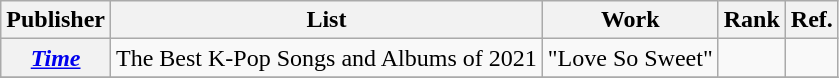<table class="wikitable plainrowheaders" style="text-align:center">
<tr>
<th scope="col">Publisher</th>
<th scope="col">List</th>
<th scope="col">Work</th>
<th scope="col">Rank</th>
<th scope="col" class="unsortable">Ref.</th>
</tr>
<tr>
<th scope="row"><em><a href='#'>Time</a></em></th>
<td>The Best K-Pop Songs and Albums of 2021</td>
<td>"Love So Sweet"</td>
<td></td>
<td></td>
</tr>
<tr>
</tr>
</table>
